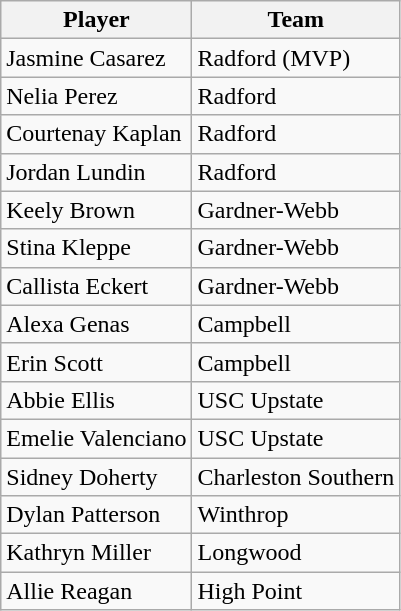<table class="wikitable">
<tr>
<th>Player</th>
<th>Team</th>
</tr>
<tr>
<td>Jasmine Casarez</td>
<td>Radford (MVP)</td>
</tr>
<tr>
<td>Nelia Perez</td>
<td>Radford</td>
</tr>
<tr>
<td>Courtenay Kaplan</td>
<td>Radford</td>
</tr>
<tr>
<td>Jordan Lundin</td>
<td>Radford</td>
</tr>
<tr>
<td>Keely Brown</td>
<td>Gardner-Webb</td>
</tr>
<tr>
<td>Stina Kleppe</td>
<td>Gardner-Webb</td>
</tr>
<tr>
<td>Callista Eckert</td>
<td>Gardner-Webb</td>
</tr>
<tr>
<td>Alexa Genas</td>
<td>Campbell</td>
</tr>
<tr>
<td>Erin Scott</td>
<td>Campbell</td>
</tr>
<tr>
<td>Abbie Ellis</td>
<td>USC Upstate</td>
</tr>
<tr>
<td>Emelie Valenciano</td>
<td>USC Upstate</td>
</tr>
<tr>
<td>Sidney Doherty</td>
<td>Charleston Southern</td>
</tr>
<tr>
<td>Dylan Patterson</td>
<td>Winthrop</td>
</tr>
<tr>
<td>Kathryn Miller</td>
<td>Longwood</td>
</tr>
<tr>
<td>Allie Reagan</td>
<td>High Point</td>
</tr>
</table>
